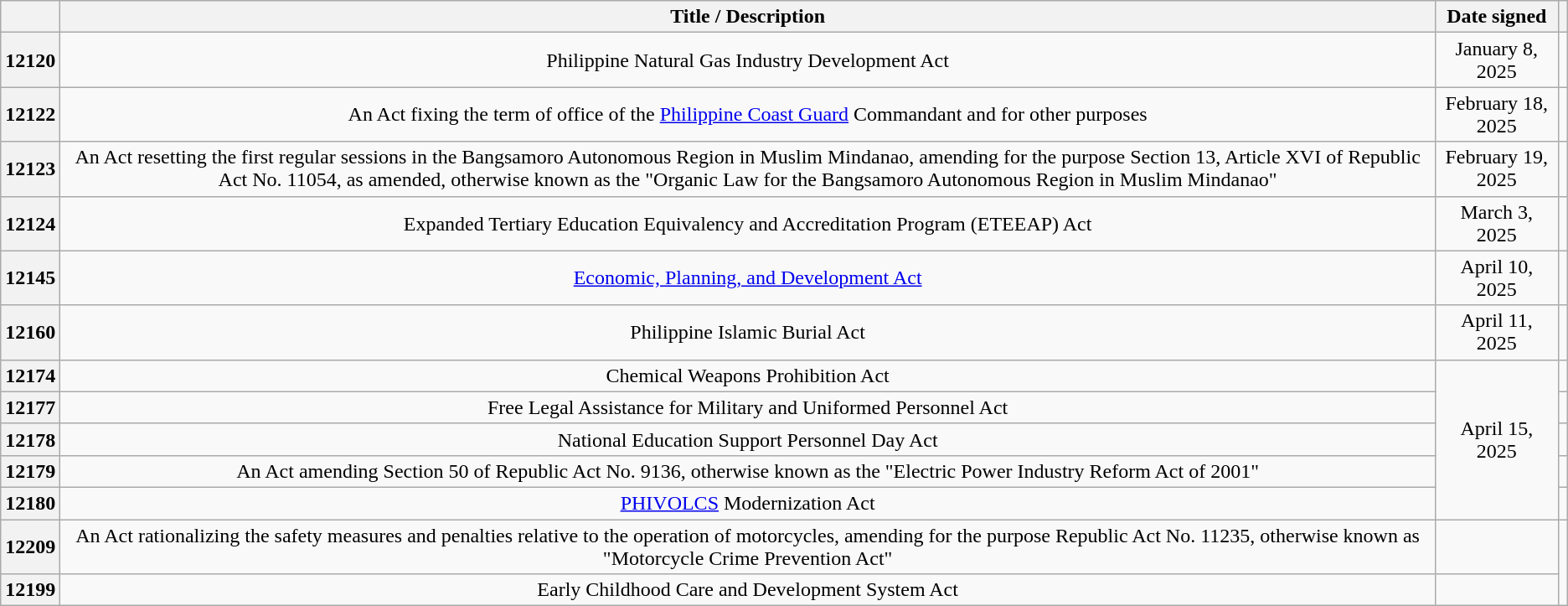<table class="wikitable sortable" style="text-align:center;">
<tr>
<th scope="col"></th>
<th scope="col">Title / Description</th>
<th scope="col">Date signed</th>
<th scope="col" class="unsortable"></th>
</tr>
<tr>
<th scope="row">12120</th>
<td>Philippine Natural Gas Industry Development Act</td>
<td>January 8, 2025</td>
<td></td>
</tr>
<tr>
<th scope="row">12122</th>
<td>An Act fixing the term of office of the <a href='#'>Philippine Coast Guard</a> Commandant and for other purposes</td>
<td>February 18, 2025</td>
<td></td>
</tr>
<tr>
<th scope="row">12123</th>
<td>An Act resetting the first regular sessions in the Bangsamoro Autonomous Region in Muslim Mindanao, amending for the purpose Section 13, Article XVI of Republic Act No. 11054, as amended, otherwise known as the "Organic Law for the Bangsamoro Autonomous Region in Muslim Mindanao"</td>
<td>February 19, 2025</td>
<td></td>
</tr>
<tr>
<th scope="row">12124</th>
<td>Expanded Tertiary Education Equivalency and Accreditation Program (ETEEAP) Act</td>
<td>March 3, 2025</td>
<td></td>
</tr>
<tr>
<th scope="row">12145</th>
<td><a href='#'>Economic, Planning, and Development Act</a></td>
<td>April 10, 2025</td>
<td></td>
</tr>
<tr>
<th scope="row">12160</th>
<td>Philippine Islamic Burial Act</td>
<td>April 11, 2025</td>
<td></td>
</tr>
<tr>
<th scope="row">12174</th>
<td>Chemical Weapons Prohibition Act</td>
<td rowspan="5">April 15, 2025</td>
<td></td>
</tr>
<tr>
<th scope="row">12177</th>
<td>Free Legal Assistance for Military and Uniformed Personnel Act</td>
<td></td>
</tr>
<tr>
<th scope="row">12178</th>
<td>National Education Support Personnel Day Act</td>
<td></td>
</tr>
<tr>
<th scope="row">12179</th>
<td>An Act amending Section 50 of Republic Act No. 9136, otherwise known as the "Electric Power Industry Reform Act of 2001"</td>
<td></td>
</tr>
<tr>
<th scope="row">12180</th>
<td><a href='#'>PHIVOLCS</a> Modernization Act</td>
<td></td>
</tr>
<tr>
<th scope="row">12209</th>
<td>An Act rationalizing  the safety measures and penalties relative to the operation of motorcycles, amending for the purpose Republic Act No. 11235, otherwise known as "Motorcycle Crime Prevention Act"</td>
<td></td>
</tr>
<tr>
<th scope="row">12199</th>
<td>Early Childhood Care and Development System Act</td>
<td></td>
</tr>
</table>
